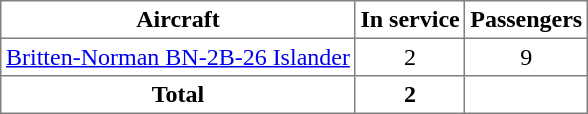<table class="sortable toccolours" border="1" cellpadding="3" style="border-collapse:collapse;text-align: center;">
<tr>
<th>Aircraft</th>
<th>In service</th>
<th>Passengers</th>
</tr>
<tr>
<td><a href='#'>Britten-Norman BN-2B-26 Islander</a></td>
<td>2</td>
<td>9</td>
</tr>
<tr>
<th>Total</th>
<th>2</th>
<th></th>
</tr>
</table>
